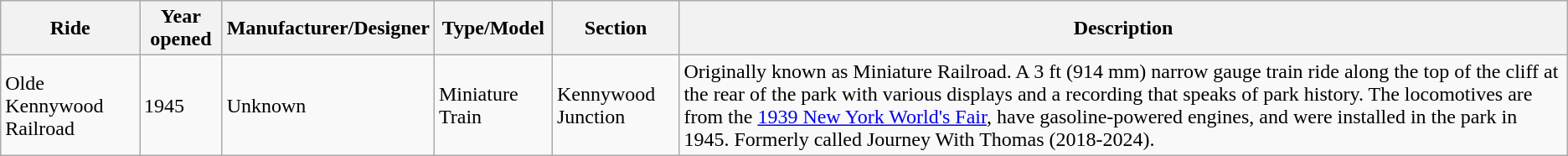<table class="wikitable sortable">
<tr>
<th>Ride</th>
<th>Year opened</th>
<th>Manufacturer/Designer</th>
<th>Type/Model</th>
<th>Section</th>
<th>Description</th>
</tr>
<tr>
<td>Olde Kennywood Railroad</td>
<td>1945</td>
<td>Unknown</td>
<td>Miniature Train</td>
<td>Kennywood Junction</td>
<td>Originally known as Miniature Railroad. A 3 ft (914 mm) narrow gauge train ride along the top of the cliff at the rear of the park with various displays and a recording that speaks of park history. The locomotives are from the <a href='#'>1939 New York World's Fair</a>, have gasoline-powered engines, and were installed in the park in 1945. Formerly called Journey With Thomas (2018-2024).</td>
</tr>
</table>
